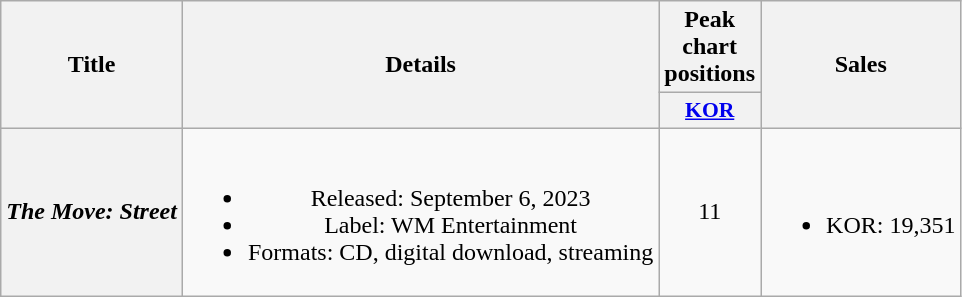<table class="wikitable plainrowheaders" style="text-align:center">
<tr>
<th scope="col" rowspan="2">Title</th>
<th scope="col" rowspan="2">Details</th>
<th scope="col">Peak chart<br>positions</th>
<th scope="col" rowspan="2">Sales</th>
</tr>
<tr>
<th scope="col" style="font-size:90%; width:2.5em"><a href='#'>KOR</a><br></th>
</tr>
<tr>
<th scope="row"><em>The Move: Street</em></th>
<td><br><ul><li>Released: September 6, 2023</li><li>Label: WM Entertainment</li><li>Formats: CD, digital download, streaming</li></ul></td>
<td>11</td>
<td><br><ul><li>KOR: 19,351</li></ul></td>
</tr>
</table>
